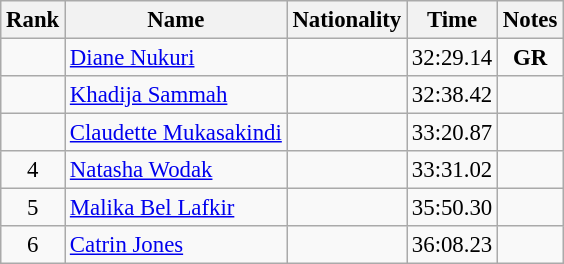<table class="wikitable sortable" style="text-align:center;font-size:95%">
<tr>
<th>Rank</th>
<th>Name</th>
<th>Nationality</th>
<th>Time</th>
<th>Notes</th>
</tr>
<tr>
<td></td>
<td align=left><a href='#'>Diane Nukuri</a></td>
<td align=left></td>
<td>32:29.14</td>
<td><strong>GR</strong></td>
</tr>
<tr>
<td></td>
<td align=left><a href='#'>Khadija Sammah</a></td>
<td align=left></td>
<td>32:38.42</td>
<td></td>
</tr>
<tr>
<td></td>
<td align=left><a href='#'>Claudette Mukasakindi</a></td>
<td align=left></td>
<td>33:20.87</td>
<td></td>
</tr>
<tr>
<td>4</td>
<td align=left><a href='#'>Natasha Wodak</a></td>
<td align=left></td>
<td>33:31.02</td>
<td></td>
</tr>
<tr>
<td>5</td>
<td align=left><a href='#'>Malika Bel Lafkir</a></td>
<td align=left></td>
<td>35:50.30</td>
<td></td>
</tr>
<tr>
<td>6</td>
<td align=left><a href='#'>Catrin Jones</a></td>
<td align=left></td>
<td>36:08.23</td>
<td></td>
</tr>
</table>
